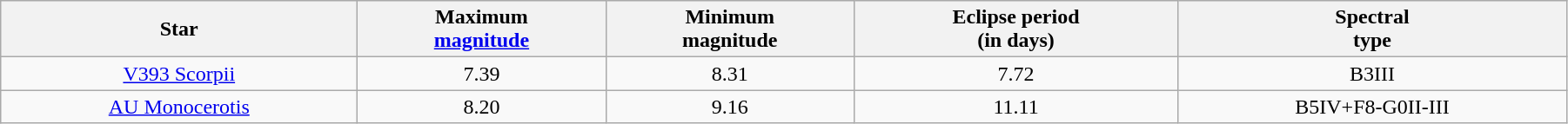<table border="1" class="wikitable sortable" style="width:95%; text-align:center;">
<tr ---->
<th>Star<br></th>
<th>Maximum<br><a href='#'>magnitude</a><br></th>
<th>Minimum<br>magnitude<br></th>
<th>Eclipse period<br>(in days)<br></th>
<th>Spectral<br>type</th>
</tr>
<tr ---->
<td><a href='#'>V393 Scorpii</a></td>
<td>7.39</td>
<td>8.31</td>
<td>7.72</td>
<td>B3III</td>
</tr>
<tr ---->
<td><a href='#'>AU Monocerotis</a></td>
<td>8.20</td>
<td>9.16</td>
<td>11.11</td>
<td>B5IV+F8-G0II-III</td>
</tr>
</table>
